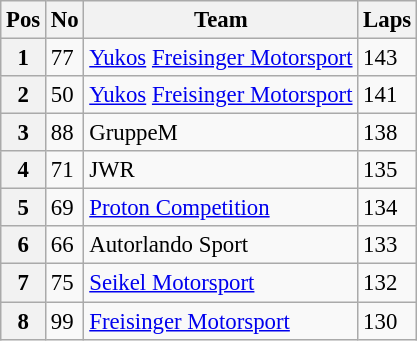<table class="wikitable" style="font-size: 95%;">
<tr>
<th>Pos</th>
<th>No</th>
<th>Team</th>
<th>Laps</th>
</tr>
<tr>
<th>1</th>
<td>77</td>
<td> <a href='#'>Yukos</a> <a href='#'>Freisinger Motorsport</a></td>
<td>143</td>
</tr>
<tr>
<th>2</th>
<td>50</td>
<td> <a href='#'>Yukos</a> <a href='#'>Freisinger Motorsport</a></td>
<td>141</td>
</tr>
<tr>
<th>3</th>
<td>88</td>
<td> GruppeM</td>
<td>138</td>
</tr>
<tr>
<th>4</th>
<td>71</td>
<td> JWR</td>
<td>135</td>
</tr>
<tr>
<th>5</th>
<td>69</td>
<td> <a href='#'>Proton Competition</a></td>
<td>134</td>
</tr>
<tr>
<th>6</th>
<td>66</td>
<td> Autorlando Sport</td>
<td>133</td>
</tr>
<tr>
<th>7</th>
<td>75</td>
<td> <a href='#'>Seikel Motorsport</a></td>
<td>132</td>
</tr>
<tr>
<th>8</th>
<td>99</td>
<td> <a href='#'>Freisinger Motorsport</a></td>
<td>130</td>
</tr>
</table>
